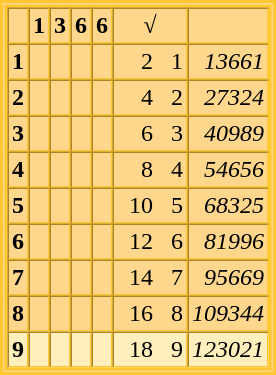<table border="0" cellpadding="2" cellspacing="0">
<tr valign="top">
<td><br><table border="1" cellpadding="2" cellspacing="0" style="background:#ffd78c;border:thick double #ffc731;">
<tr>
<th> </th>
<th>1</th>
<th>3</th>
<th>6</th>
<th>6</th>
<th>√</th>
<th> </th>
</tr>
<tr align=right>
<td><strong>1</strong></td>
<td></td>
<td></td>
<td></td>
<td></td>
<td>     2   1</td>
<td><em>13661</em></td>
</tr>
<tr align=right>
<td><strong>2</strong></td>
<td></td>
<td></td>
<td></td>
<td></td>
<td>     4   2</td>
<td><em>27324</em></td>
</tr>
<tr align=right>
<td><strong>3</strong></td>
<td></td>
<td></td>
<td></td>
<td></td>
<td>     6   3</td>
<td><em>40989</em></td>
</tr>
<tr align=right>
<td><strong>4</strong></td>
<td></td>
<td></td>
<td></td>
<td></td>
<td>     8   4</td>
<td><em>54656</em></td>
</tr>
<tr align=right>
<td><strong>5</strong></td>
<td></td>
<td></td>
<td></td>
<td></td>
<td>   10   5</td>
<td><em>68325</em></td>
</tr>
<tr align=right>
<td><strong>6</strong></td>
<td></td>
<td></td>
<td></td>
<td></td>
<td>   12   6</td>
<td><em>81996</em></td>
</tr>
<tr align=right>
<td><strong>7</strong></td>
<td></td>
<td></td>
<td></td>
<td></td>
<td>   14   7</td>
<td><em>95669</em></td>
</tr>
<tr align=right>
<td><strong>8</strong></td>
<td></td>
<td></td>
<td></td>
<td></td>
<td>   16   8</td>
<td><em>109344</em></td>
</tr>
<tr align=right style="background:#ffefbd;">
<td><strong>9</strong></td>
<td></td>
<td></td>
<td></td>
<td></td>
<td>   18   9</td>
<td><em>123021</em></td>
</tr>
</table>
</td>
<td><br></td>
</tr>
</table>
